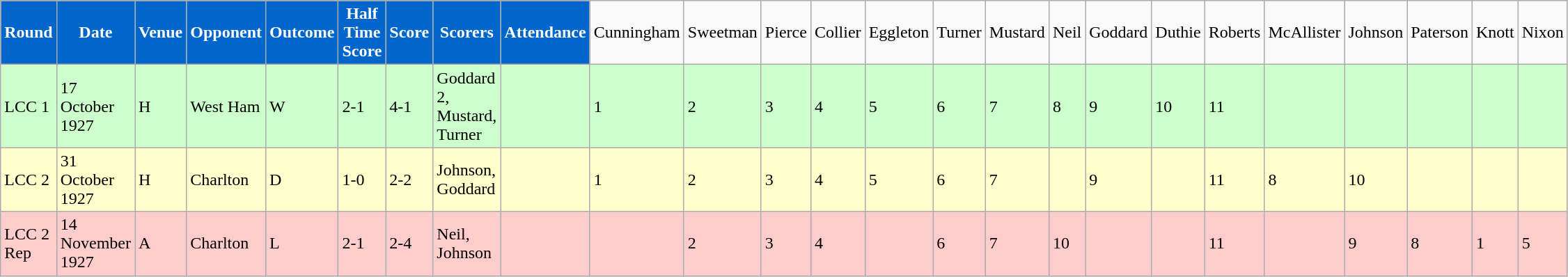<table class="wikitable">
<tr>
<td style="background:#0066CC; color:#FFFFFF; text-align:center;"><strong>Round</strong></td>
<td style="background:#0066CC; color:#FFFFFF; text-align:center;"><strong>Date</strong></td>
<td style="background:#0066CC; color:#FFFFFF; text-align:center;"><strong>Venue</strong></td>
<td style="background:#0066CC; color:#FFFFFF; text-align:center;"><strong>Opponent</strong></td>
<td style="background:#0066CC; color:#FFFFFF; text-align:center;"><strong>Outcome</strong></td>
<td style="background:#0066CC; color:#FFFFFF; text-align:center;"><strong>Half Time Score</strong></td>
<td style="background:#0066CC; color:#FFFFFF; text-align:center;"><strong>Score</strong></td>
<td style="background:#0066CC; color:#FFFFFF; text-align:center;"><strong>Scorers</strong></td>
<td style="background:#0066CC; color:#FFFFFF; text-align:center;"><strong>Attendance</strong></td>
<td>Cunningham</td>
<td>Sweetman</td>
<td>Pierce</td>
<td>Collier</td>
<td>Eggleton</td>
<td>Turner</td>
<td>Mustard</td>
<td>Neil</td>
<td>Goddard</td>
<td>Duthie</td>
<td>Roberts</td>
<td>McAllister</td>
<td>Johnson</td>
<td>Paterson</td>
<td>Knott</td>
<td>Nixon</td>
</tr>
<tr bgcolor="#CCFFCC">
<td>LCC 1</td>
<td>17 October 1927</td>
<td>H</td>
<td>West Ham</td>
<td>W</td>
<td>2-1</td>
<td>4-1</td>
<td>Goddard 2, Mustard, Turner</td>
<td></td>
<td>1</td>
<td>2</td>
<td>3</td>
<td>4</td>
<td>5</td>
<td>6</td>
<td>7</td>
<td>8</td>
<td>9</td>
<td>10</td>
<td>11</td>
<td></td>
<td></td>
<td></td>
<td></td>
<td></td>
</tr>
<tr bgcolor="#FFFFCC">
<td>LCC 2</td>
<td>31 October 1927</td>
<td>H</td>
<td>Charlton</td>
<td>D</td>
<td>1-0</td>
<td>2-2</td>
<td>Johnson, Goddard</td>
<td></td>
<td>1</td>
<td>2</td>
<td>3</td>
<td>4</td>
<td>5</td>
<td>6</td>
<td>7</td>
<td></td>
<td>9</td>
<td></td>
<td>11</td>
<td>8</td>
<td>10</td>
<td></td>
<td></td>
<td></td>
</tr>
<tr bgcolor="#FFCCCC">
<td>LCC 2 Rep</td>
<td>14 November 1927</td>
<td>A</td>
<td>Charlton</td>
<td>L</td>
<td>2-1</td>
<td>2-4</td>
<td>Neil, Johnson</td>
<td></td>
<td></td>
<td>2</td>
<td>3</td>
<td>4</td>
<td></td>
<td>6</td>
<td>7</td>
<td>10</td>
<td></td>
<td></td>
<td>11</td>
<td></td>
<td>9</td>
<td>8</td>
<td>1</td>
<td>5</td>
</tr>
</table>
